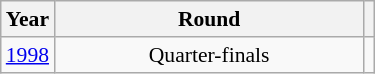<table class="wikitable" style="text-align: center; font-size:90%">
<tr>
<th>Year</th>
<th style="width:200px">Round</th>
<th></th>
</tr>
<tr>
<td><a href='#'>1998</a></td>
<td>Quarter-finals</td>
<td></td>
</tr>
</table>
